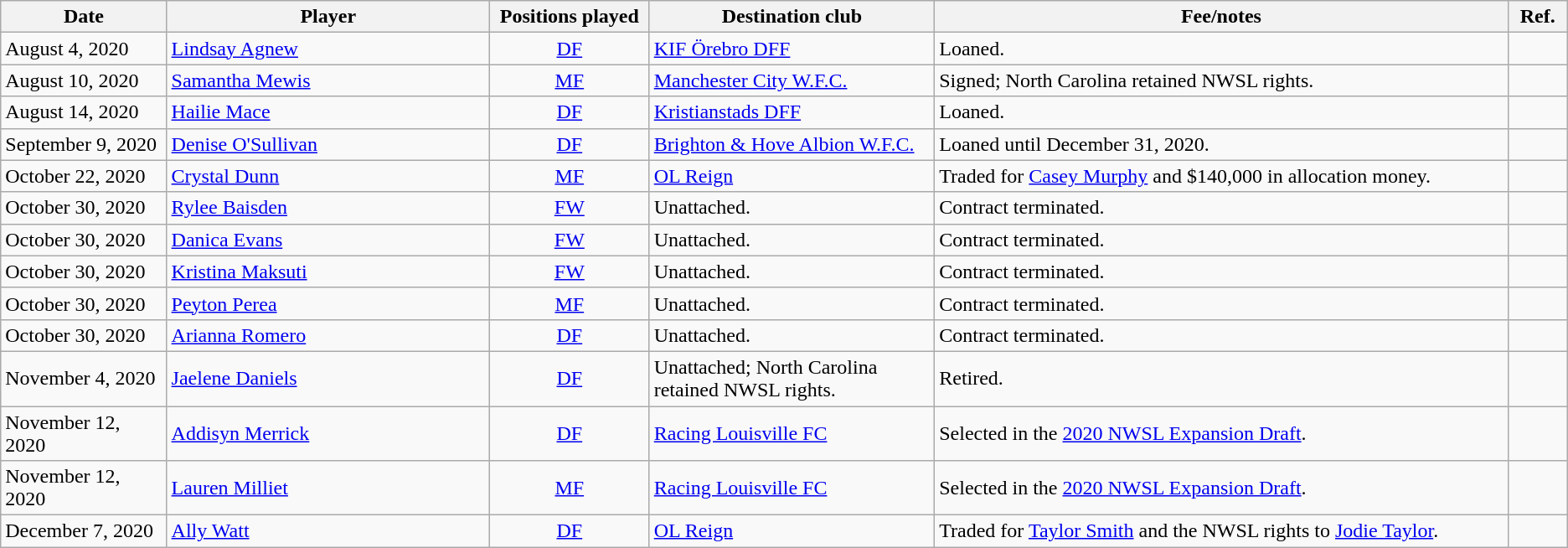<table class="wikitable" style="text-align:left;">
<tr>
<th style="width:125px;">Date</th>
<th style="width:250px;">Player</th>
<th style="width:120px;">Positions played</th>
<th style="width:220px;">Destination club</th>
<th style="width:450px;">Fee/notes</th>
<th style="width:40px;">Ref.</th>
</tr>
<tr>
<td>August 4, 2020</td>
<td> <a href='#'>Lindsay Agnew</a></td>
<td style="text-align: center;"><a href='#'>DF</a></td>
<td> <a href='#'>KIF Örebro DFF</a></td>
<td>Loaned.</td>
<td></td>
</tr>
<tr>
<td>August 10, 2020</td>
<td> <a href='#'>Samantha Mewis</a></td>
<td style="text-align: center;"><a href='#'>MF</a></td>
<td> <a href='#'>Manchester City W.F.C.</a></td>
<td>Signed; North Carolina retained NWSL rights.</td>
<td></td>
</tr>
<tr>
<td>August 14, 2020</td>
<td> <a href='#'>Hailie Mace</a></td>
<td style="text-align: center;"><a href='#'>DF</a></td>
<td> <a href='#'>Kristianstads DFF</a></td>
<td>Loaned.</td>
<td></td>
</tr>
<tr>
<td>September 9, 2020</td>
<td> <a href='#'>Denise O'Sullivan</a></td>
<td style="text-align: center;"><a href='#'>DF</a></td>
<td> <a href='#'>Brighton & Hove Albion W.F.C.</a></td>
<td>Loaned until December 31, 2020.</td>
<td></td>
</tr>
<tr>
<td>October 22, 2020</td>
<td> <a href='#'>Crystal Dunn</a></td>
<td style="text-align: center;"><a href='#'>MF</a></td>
<td> <a href='#'>OL Reign</a></td>
<td>Traded for <a href='#'>Casey Murphy</a> and $140,000 in allocation money.</td>
<td></td>
</tr>
<tr>
<td>October 30, 2020</td>
<td> <a href='#'>Rylee Baisden</a></td>
<td style="text-align: center;"><a href='#'>FW</a></td>
<td>Unattached.</td>
<td>Contract terminated.</td>
<td></td>
</tr>
<tr>
<td>October 30, 2020</td>
<td> <a href='#'>Danica Evans</a></td>
<td style="text-align: center;"><a href='#'>FW</a></td>
<td>Unattached.</td>
<td>Contract terminated.</td>
<td></td>
</tr>
<tr>
<td>October 30, 2020</td>
<td> <a href='#'>Kristina Maksuti</a></td>
<td style="text-align: center;"><a href='#'>FW</a></td>
<td>Unattached.</td>
<td>Contract terminated.</td>
<td></td>
</tr>
<tr>
<td>October 30, 2020</td>
<td> <a href='#'>Peyton Perea</a></td>
<td style="text-align: center;"><a href='#'>MF</a></td>
<td>Unattached.</td>
<td>Contract terminated.</td>
<td></td>
</tr>
<tr>
<td>October 30, 2020</td>
<td> <a href='#'>Arianna Romero</a></td>
<td style="text-align: center;"><a href='#'>DF</a></td>
<td>Unattached.</td>
<td>Contract terminated.</td>
<td></td>
</tr>
<tr>
<td>November 4, 2020</td>
<td> <a href='#'>Jaelene Daniels</a></td>
<td style="text-align: center;"><a href='#'>DF</a></td>
<td>Unattached; North Carolina retained NWSL rights.</td>
<td>Retired.</td>
<td></td>
</tr>
<tr>
<td>November 12, 2020</td>
<td> <a href='#'>Addisyn Merrick</a></td>
<td style="text-align: center;"><a href='#'>DF</a></td>
<td> <a href='#'>Racing Louisville FC</a></td>
<td>Selected in the <a href='#'>2020 NWSL Expansion Draft</a>.</td>
<td></td>
</tr>
<tr>
<td>November 12, 2020</td>
<td> <a href='#'>Lauren Milliet</a></td>
<td style="text-align: center;"><a href='#'>MF</a></td>
<td> <a href='#'>Racing Louisville FC</a></td>
<td>Selected in the <a href='#'>2020 NWSL Expansion Draft</a>.</td>
<td></td>
</tr>
<tr>
<td>December 7, 2020</td>
<td> <a href='#'>Ally Watt</a></td>
<td style="text-align: center;"><a href='#'>DF</a></td>
<td> <a href='#'>OL Reign</a></td>
<td>Traded for <a href='#'>Taylor Smith</a> and the NWSL rights to <a href='#'>Jodie Taylor</a>.</td>
<td></td>
</tr>
</table>
